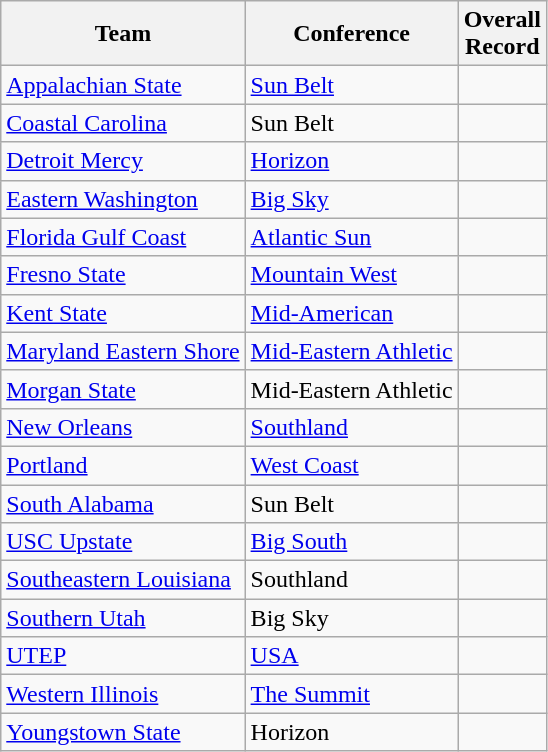<table class="wikitable sortable" style="text-align:center">
<tr>
<th>Team</th>
<th>Conference</th>
<th data-sort-type="number">Overall<br>Record</th>
</tr>
<tr>
<td align=left><a href='#'>Appalachian State</a></td>
<td align=left><a href='#'>Sun Belt</a></td>
<td></td>
</tr>
<tr>
<td align=left><a href='#'>Coastal Carolina</a></td>
<td align=left>Sun Belt</td>
<td></td>
</tr>
<tr>
<td align=left><a href='#'>Detroit Mercy</a></td>
<td align=left><a href='#'>Horizon</a></td>
<td></td>
</tr>
<tr>
<td align=left><a href='#'>Eastern Washington</a></td>
<td align=left><a href='#'>Big Sky</a></td>
<td></td>
</tr>
<tr>
<td align="left"><a href='#'>Florida Gulf Coast</a></td>
<td align="left"><a href='#'>Atlantic Sun</a></td>
<td></td>
</tr>
<tr>
<td align=left><a href='#'>Fresno State</a></td>
<td align=left><a href='#'>Mountain West</a></td>
<td></td>
</tr>
<tr>
<td align=left><a href='#'>Kent State</a></td>
<td align=left><a href='#'>Mid-American</a></td>
<td></td>
</tr>
<tr>
<td align=left><a href='#'>Maryland Eastern Shore</a></td>
<td align=left><a href='#'>Mid-Eastern Athletic</a></td>
<td></td>
</tr>
<tr>
<td align=left><a href='#'>Morgan State</a></td>
<td align=left>Mid-Eastern Athletic</td>
<td></td>
</tr>
<tr>
<td align=left><a href='#'>New Orleans</a></td>
<td align=left><a href='#'>Southland</a></td>
<td></td>
</tr>
<tr>
<td align=left><a href='#'>Portland</a></td>
<td align=left><a href='#'>West Coast</a></td>
<td></td>
</tr>
<tr>
<td align=left><a href='#'>South Alabama</a></td>
<td align=left>Sun Belt</td>
<td></td>
</tr>
<tr>
<td align=left><a href='#'>USC Upstate</a></td>
<td align=left><a href='#'>Big South</a></td>
<td></td>
</tr>
<tr>
<td align=left><a href='#'>Southeastern Louisiana</a></td>
<td align=left>Southland</td>
<td></td>
</tr>
<tr>
<td align=left><a href='#'>Southern Utah</a></td>
<td align=left>Big Sky</td>
<td></td>
</tr>
<tr>
<td align="left"><a href='#'>UTEP</a></td>
<td align="left"><a href='#'>USA</a></td>
<td></td>
</tr>
<tr>
<td align=left><a href='#'>Western Illinois</a></td>
<td align=left><a href='#'>The Summit</a></td>
<td></td>
</tr>
<tr>
<td align=left><a href='#'>Youngstown State</a></td>
<td align=left>Horizon</td>
<td></td>
</tr>
</table>
